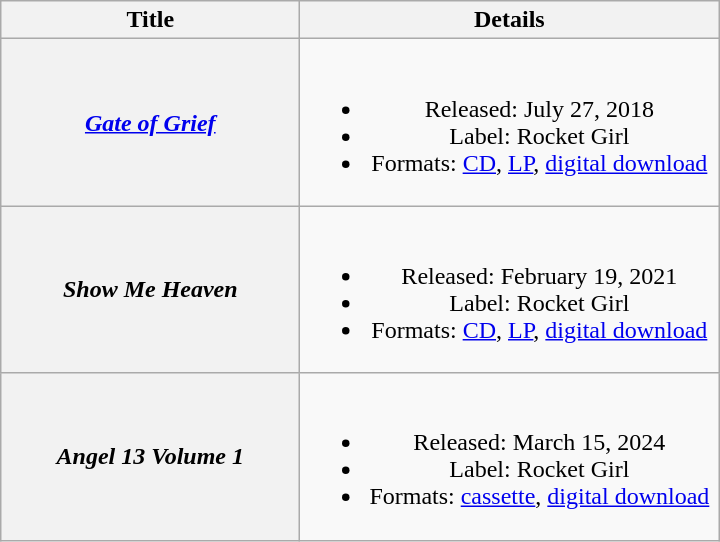<table class="wikitable plainrowheaders" style="text-align:center">
<tr>
<th scope="col" style="width:12em;">Title</th>
<th scope="col" style="width:17em;">Details</th>
</tr>
<tr>
<th><em><a href='#'>Gate of Grief</a></em></th>
<td><br><ul><li>Released: July 27, 2018</li><li>Label: Rocket Girl</li><li>Formats: <a href='#'>CD</a>, <a href='#'>LP</a>, <a href='#'>digital download</a></li></ul></td>
</tr>
<tr>
<th><em>Show Me Heaven</em></th>
<td><br><ul><li>Released: February 19, 2021</li><li>Label: Rocket Girl</li><li>Formats: <a href='#'>CD</a>, <a href='#'>LP</a>, <a href='#'>digital download</a></li></ul></td>
</tr>
<tr>
<th><em>Angel 13 Volume 1</em></th>
<td><br><ul><li>Released: March 15, 2024</li><li>Label: Rocket Girl</li><li>Formats: <a href='#'>cassette</a>, <a href='#'>digital download</a></li></ul></td>
</tr>
</table>
